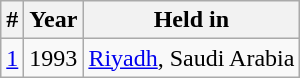<table class="wikitable">
<tr>
<th>#</th>
<th>Year</th>
<th>Held in</th>
</tr>
<tr>
<td><a href='#'>1</a></td>
<td>1993</td>
<td><a href='#'>Riyadh</a>, Saudi Arabia</td>
</tr>
</table>
